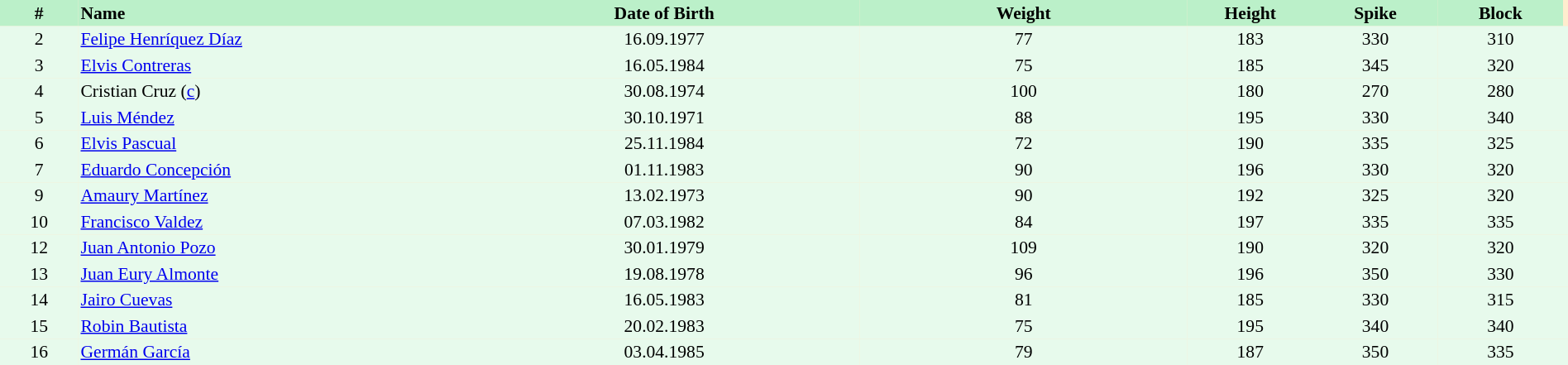<table border=0 cellpadding=2 cellspacing=0  |- bgcolor=#FFECCE style="text-align:center; font-size:90%;" width=100%>
<tr bgcolor=#BBF0C9>
<th width=5%>#</th>
<th width=25% align=left>Name</th>
<th width=25%>Date of Birth</th>
<th width=21%>Weight</th>
<th width=8%>Height</th>
<th width=8%>Spike</th>
<th width=8%>Block</th>
</tr>
<tr bgcolor=#E7FAEC>
<td>2</td>
<td align=left><a href='#'>Felipe Henríquez Díaz</a></td>
<td>16.09.1977</td>
<td>77</td>
<td>183</td>
<td>330</td>
<td>310</td>
<td></td>
</tr>
<tr bgcolor=#E7FAEC>
<td>3</td>
<td align=left><a href='#'>Elvis Contreras</a></td>
<td>16.05.1984</td>
<td>75</td>
<td>185</td>
<td>345</td>
<td>320</td>
<td></td>
</tr>
<tr bgcolor=#E7FAEC>
<td>4</td>
<td align=left>Cristian Cruz (<a href='#'>c</a>)</td>
<td>30.08.1974</td>
<td>100</td>
<td>180</td>
<td>270</td>
<td>280</td>
<td></td>
</tr>
<tr bgcolor=#E7FAEC>
<td>5</td>
<td align=left><a href='#'>Luis Méndez</a></td>
<td>30.10.1971</td>
<td>88</td>
<td>195</td>
<td>330</td>
<td>340</td>
<td></td>
</tr>
<tr bgcolor=#E7FAEC>
<td>6</td>
<td align=left><a href='#'>Elvis Pascual</a></td>
<td>25.11.1984</td>
<td>72</td>
<td>190</td>
<td>335</td>
<td>325</td>
<td></td>
</tr>
<tr bgcolor=#E7FAEC>
<td>7</td>
<td align=left><a href='#'>Eduardo Concepción</a></td>
<td>01.11.1983</td>
<td>90</td>
<td>196</td>
<td>330</td>
<td>320</td>
<td></td>
</tr>
<tr bgcolor=#E7FAEC>
<td>9</td>
<td align=left><a href='#'>Amaury Martínez</a></td>
<td>13.02.1973</td>
<td>90</td>
<td>192</td>
<td>325</td>
<td>320</td>
<td></td>
</tr>
<tr bgcolor=#E7FAEC>
<td>10</td>
<td align=left><a href='#'>Francisco Valdez</a></td>
<td>07.03.1982</td>
<td>84</td>
<td>197</td>
<td>335</td>
<td>335</td>
<td></td>
</tr>
<tr bgcolor=#E7FAEC>
<td>12</td>
<td align=left><a href='#'>Juan Antonio Pozo</a></td>
<td>30.01.1979</td>
<td>109</td>
<td>190</td>
<td>320</td>
<td>320</td>
<td></td>
</tr>
<tr bgcolor=#E7FAEC>
<td>13</td>
<td align=left><a href='#'>Juan Eury Almonte</a></td>
<td>19.08.1978</td>
<td>96</td>
<td>196</td>
<td>350</td>
<td>330</td>
<td></td>
</tr>
<tr bgcolor=#E7FAEC>
<td>14</td>
<td align=left><a href='#'>Jairo Cuevas</a></td>
<td>16.05.1983</td>
<td>81</td>
<td>185</td>
<td>330</td>
<td>315</td>
<td></td>
</tr>
<tr bgcolor=#E7FAEC>
<td>15</td>
<td align=left><a href='#'>Robin Bautista</a></td>
<td>20.02.1983</td>
<td>75</td>
<td>195</td>
<td>340</td>
<td>340</td>
<td></td>
</tr>
<tr bgcolor=#E7FAEC>
<td>16</td>
<td align=left><a href='#'>Germán García</a></td>
<td>03.04.1985</td>
<td>79</td>
<td>187</td>
<td>350</td>
<td>335</td>
<td></td>
</tr>
</table>
